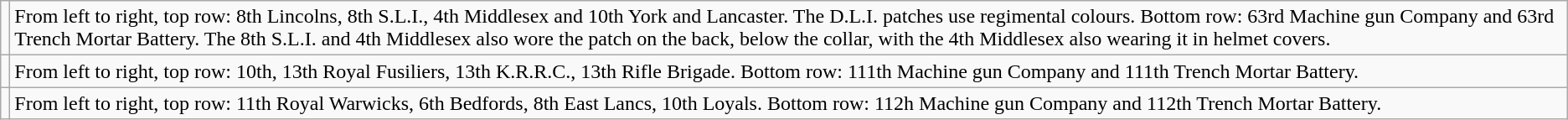<table class="wikitable">
<tr>
<td></td>
<td>From left to right, top row: 8th Lincolns, 8th S.L.I., 4th Middlesex and 10th York and Lancaster.  The D.L.I. patches use regimental colours. Bottom row: 63rd Machine gun Company and 63rd Trench Mortar Battery. The 8th S.L.I. and 4th Middlesex also wore the patch on the back, below the collar, with the 4th Middlesex also wearing it in helmet covers.</td>
</tr>
<tr>
<td></td>
<td>From left to right, top row: 10th, 13th Royal Fusiliers, 13th K.R.R.C., 13th Rifle Brigade. Bottom row: 111th Machine gun Company and 111th Trench Mortar Battery.</td>
</tr>
<tr>
<td></td>
<td>From left to right, top row: 11th Royal Warwicks, 6th Bedfords, 8th East Lancs, 10th Loyals. Bottom row: 112h Machine gun Company and 112th Trench Mortar Battery.</td>
</tr>
</table>
